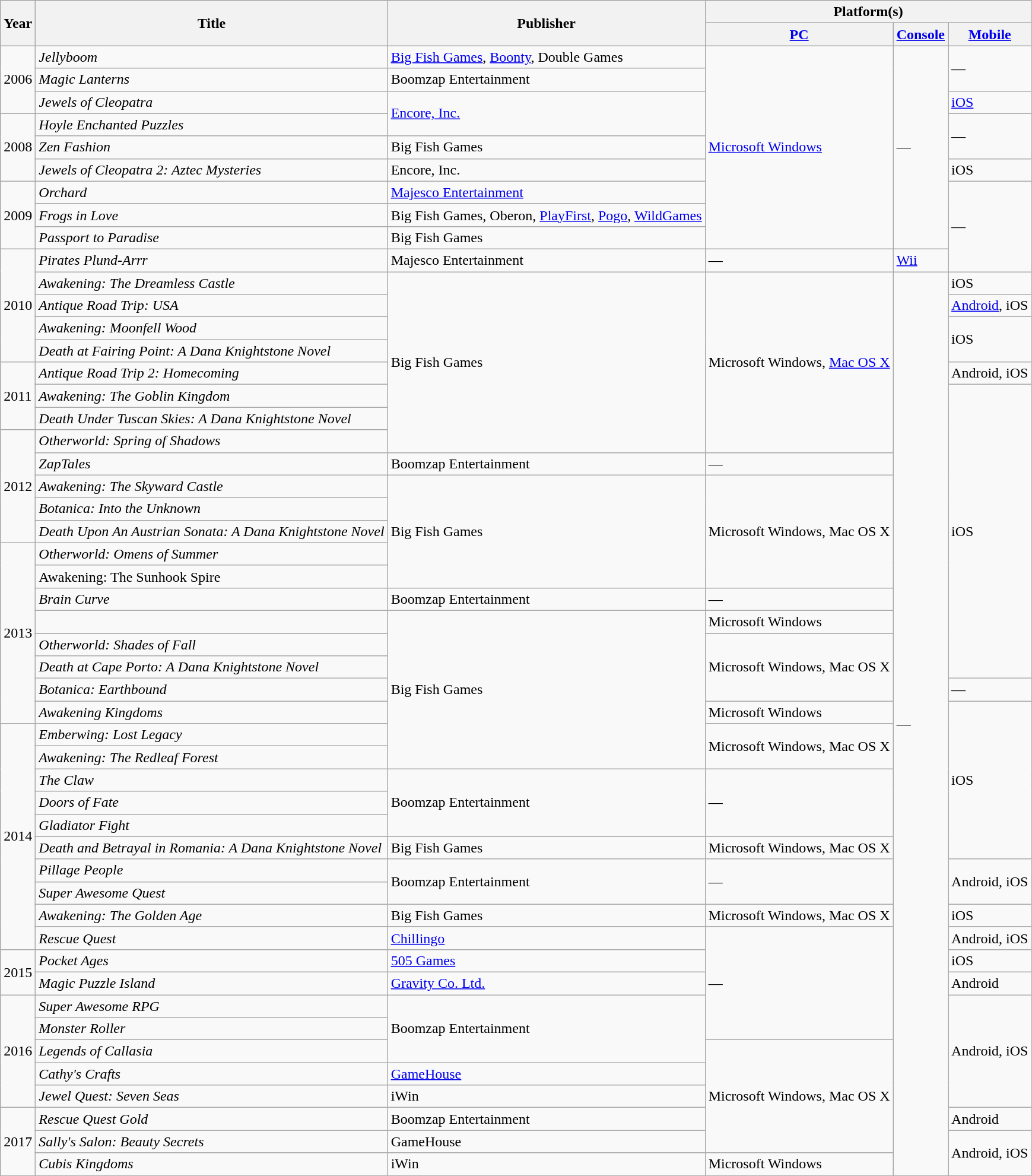<table class="wikitable sortable">
<tr>
<th rowspan="2">Year</th>
<th rowspan="2">Title</th>
<th rowspan="2">Publisher</th>
<th scope="col" colspan="3">Platform(s)</th>
</tr>
<tr>
<th scope="col"><a href='#'>PC</a></th>
<th scope="col"><a href='#'>Console</a></th>
<th scope="col"><a href='#'>Mobile</a></th>
</tr>
<tr>
<td rowspan="3">2006</td>
<td><em>Jellyboom</em></td>
<td><a href='#'>Big Fish Games</a>, <a href='#'>Boonty</a>, Double Games</td>
<td rowspan="9"><a href='#'>Microsoft Windows</a></td>
<td rowspan="9">—</td>
<td rowspan="2">—</td>
</tr>
<tr>
<td><em>Magic Lanterns</em></td>
<td>Boomzap Entertainment</td>
</tr>
<tr>
<td><em>Jewels of Cleopatra</em></td>
<td rowspan="2"><a href='#'>Encore, Inc.</a></td>
<td><a href='#'>iOS</a></td>
</tr>
<tr>
<td rowspan="3">2008</td>
<td><em>Hoyle Enchanted Puzzles</em></td>
<td rowspan="2">—</td>
</tr>
<tr>
<td><em>Zen Fashion</em></td>
<td>Big Fish Games</td>
</tr>
<tr>
<td><em>Jewels of Cleopatra 2: Aztec Mysteries</em></td>
<td>Encore, Inc.</td>
<td>iOS</td>
</tr>
<tr>
<td rowspan="3">2009</td>
<td><em>Orchard</em></td>
<td><a href='#'>Majesco Entertainment</a></td>
<td rowspan="4">—</td>
</tr>
<tr>
<td><em>Frogs in Love</em></td>
<td>Big Fish Games, Oberon, <a href='#'>PlayFirst</a>, <a href='#'>Pogo</a>, <a href='#'>WildGames</a></td>
</tr>
<tr>
<td><em>Passport to Paradise</em></td>
<td>Big Fish Games</td>
</tr>
<tr>
<td rowspan="5">2010</td>
<td><em>Pirates Plund-Arrr</em></td>
<td>Majesco Entertainment</td>
<td>—</td>
<td><a href='#'>Wii</a></td>
</tr>
<tr>
<td><em>Awakening: The Dreamless Castle</em></td>
<td rowspan="8">Big Fish Games</td>
<td rowspan="8">Microsoft Windows, <a href='#'>Mac OS X</a></td>
<td rowspan="40">—</td>
<td>iOS</td>
</tr>
<tr>
<td><em>Antique Road Trip: USA</em></td>
<td><a href='#'>Android</a>, iOS</td>
</tr>
<tr>
<td><em>Awakening: Moonfell Wood</em></td>
<td rowspan="2">iOS</td>
</tr>
<tr>
<td><em>Death at Fairing Point: A Dana Knightstone Novel</em></td>
</tr>
<tr>
<td rowspan="3">2011</td>
<td><em>Antique Road Trip 2: Homecoming</em></td>
<td>Android, iOS</td>
</tr>
<tr>
<td><em>Awakening: The Goblin Kingdom </em></td>
<td rowspan="13">iOS</td>
</tr>
<tr>
<td><em>Death Under Tuscan Skies: A Dana Knightstone Novel</em></td>
</tr>
<tr>
<td rowspan="5">2012</td>
<td><em>Otherworld: Spring of Shadows</em></td>
</tr>
<tr>
<td><em>ZapTales</em></td>
<td>Boomzap Entertainment</td>
<td>—</td>
</tr>
<tr>
<td><em>Awakening: The Skyward Castle</em></td>
<td rowspan="5">Big Fish Games</td>
<td rowspan="5">Microsoft Windows, Mac OS X</td>
</tr>
<tr>
<td><em>Botanica: Into the Unknown</em></td>
</tr>
<tr>
<td><em>Death Upon An Austrian Sonata: A Dana Knightstone Novel</em></td>
</tr>
<tr>
<td rowspan="8">2013</td>
<td><em>Otherworld: Omens of Summer</em></td>
</tr>
<tr>
<td>Awakening: The Sunhook Spire</td>
</tr>
<tr>
<td><em>Brain Curve</em></td>
<td>Boomzap Entertainment</td>
<td>—</td>
</tr>
<tr>
<td><em></em></td>
<td rowspan="7">Big Fish Games</td>
<td>Microsoft Windows</td>
</tr>
<tr>
<td><em>Otherworld: Shades of Fall</em></td>
<td rowspan="3">Microsoft Windows, Mac OS X</td>
</tr>
<tr>
<td><em>Death at Cape Porto: A Dana Knightstone Novel</em></td>
</tr>
<tr>
<td><em>Botanica: Earthbound</em></td>
<td>—</td>
</tr>
<tr>
<td><em>Awakening Kingdoms</em></td>
<td>Microsoft Windows</td>
<td rowspan="7">iOS</td>
</tr>
<tr>
<td rowspan="10">2014</td>
<td><em>Emberwing: Lost Legacy</em></td>
<td rowspan="2">Microsoft Windows, Mac OS X</td>
</tr>
<tr>
<td><em>Awakening: The Redleaf Forest</em></td>
</tr>
<tr>
<td><em>The Claw</em></td>
<td rowspan="3">Boomzap Entertainment</td>
<td rowspan="3">—</td>
</tr>
<tr>
<td><em>Doors of Fate</em></td>
</tr>
<tr>
<td><em>Gladiator Fight</em></td>
</tr>
<tr>
<td><em>Death and Betrayal in Romania: A Dana Knightstone Novel</em></td>
<td>Big Fish Games</td>
<td>Microsoft Windows, Mac OS X</td>
</tr>
<tr>
<td><em>Pillage People</em></td>
<td rowspan="2">Boomzap Entertainment</td>
<td rowspan="2">—</td>
<td rowspan="2">Android, iOS</td>
</tr>
<tr>
<td><em>Super Awesome Quest</em></td>
</tr>
<tr>
<td><em>Awakening: The Golden Age</em></td>
<td>Big Fish Games</td>
<td>Microsoft Windows, Mac OS X</td>
<td>iOS</td>
</tr>
<tr>
<td><em>Rescue Quest</em></td>
<td><a href='#'>Chillingo</a></td>
<td rowspan="5">—</td>
<td>Android, iOS</td>
</tr>
<tr>
<td rowspan="2">2015</td>
<td><em>Pocket Ages</em></td>
<td><a href='#'>505 Games</a></td>
<td>iOS</td>
</tr>
<tr>
<td><em>Magic Puzzle Island</em></td>
<td><a href='#'>Gravity Co. Ltd.</a></td>
<td>Android</td>
</tr>
<tr>
<td rowspan="5">2016</td>
<td><em>Super Awesome RPG</em></td>
<td rowspan="3">Boomzap Entertainment</td>
<td rowspan="5">Android, iOS</td>
</tr>
<tr>
<td><em>Monster Roller</em></td>
</tr>
<tr>
<td><em>Legends of Callasia</em></td>
<td rowspan="5">Microsoft Windows, Mac OS X</td>
</tr>
<tr>
<td><em>Cathy's Crafts</em></td>
<td><a href='#'>GameHouse</a></td>
</tr>
<tr>
<td><em>Jewel Quest: Seven Seas</em></td>
<td>iWin</td>
</tr>
<tr>
<td rowspan="3">2017</td>
<td><em>Rescue Quest Gold</em></td>
<td>Boomzap Entertainment</td>
<td>Android</td>
</tr>
<tr>
<td><em>Sally's Salon: Beauty Secrets</em></td>
<td>GameHouse</td>
<td rowspan="2">Android, iOS</td>
</tr>
<tr>
<td><em>Cubis Kingdoms</em></td>
<td>iWin</td>
<td>Microsoft Windows</td>
</tr>
</table>
